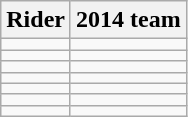<table class="wikitable">
<tr>
<th>Rider</th>
<th>2014 team</th>
</tr>
<tr>
<td></td>
<td></td>
</tr>
<tr>
<td></td>
<td></td>
</tr>
<tr>
<td></td>
<td></td>
</tr>
<tr>
<td></td>
<td></td>
</tr>
<tr>
<td></td>
<td></td>
</tr>
<tr>
<td></td>
<td></td>
</tr>
<tr>
<td></td>
<td></td>
</tr>
</table>
